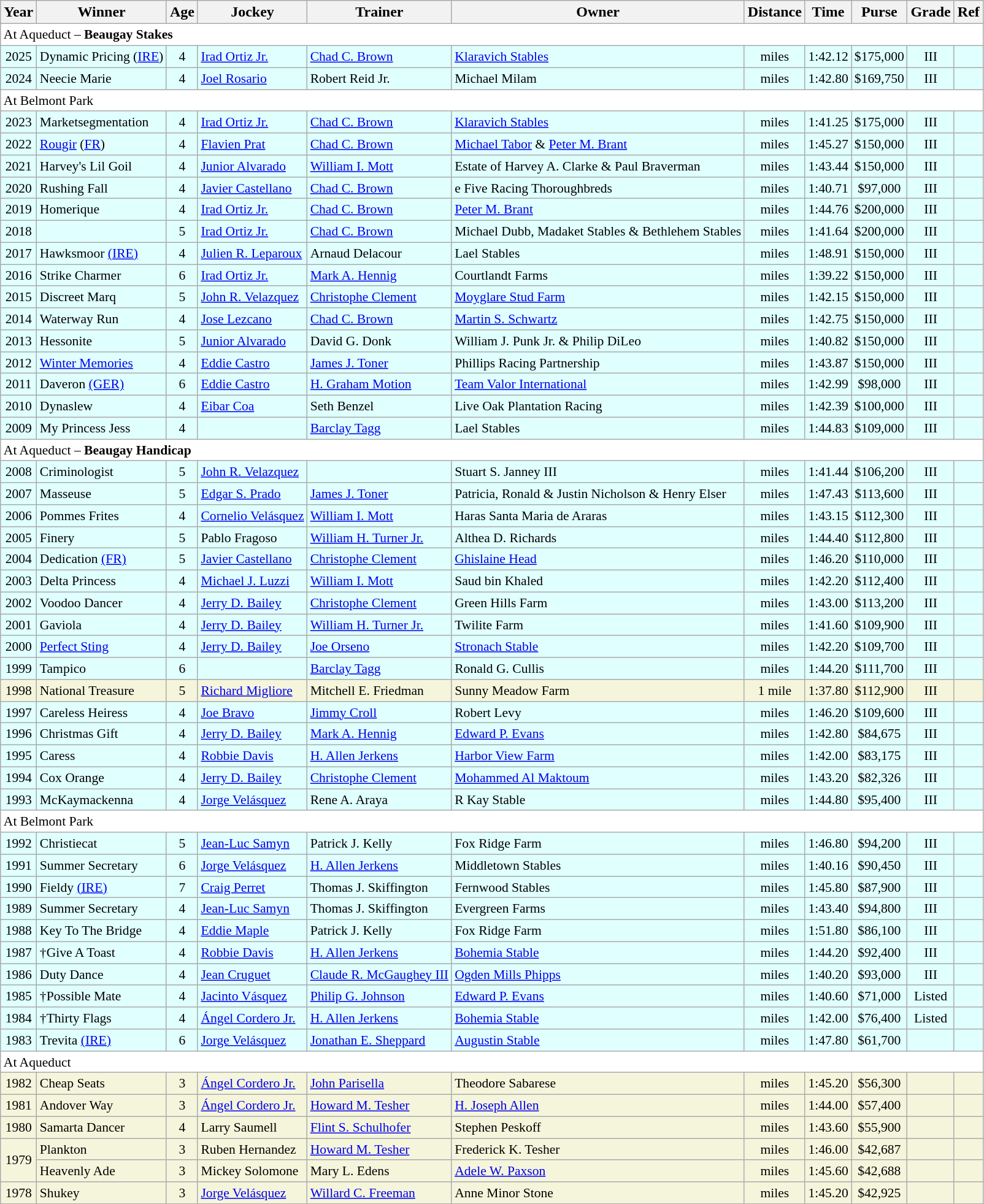<table class="wikitable sortable">
<tr>
<th>Year</th>
<th>Winner</th>
<th>Age</th>
<th>Jockey</th>
<th>Trainer</th>
<th>Owner</th>
<th>Distance</th>
<th>Time</th>
<th>Purse</th>
<th>Grade</th>
<th>Ref</th>
</tr>
<tr style="font-size:90%; background-color:white">
<td align="left" colspan=11>At Aqueduct – <strong>Beaugay Stakes</strong></td>
</tr>
<tr style="font-size:90%; background-color:lightcyan">
<td align=center>2025</td>
<td>Dynamic Pricing (<a href='#'>IRE</a>)</td>
<td align=center>4</td>
<td><a href='#'>Irad Ortiz Jr.</a></td>
<td><a href='#'>Chad C. Brown</a></td>
<td><a href='#'>Klaravich Stables</a></td>
<td align=center> miles</td>
<td align=center>1:42.12</td>
<td align=center>$175,000</td>
<td align=center>III</td>
<td></td>
</tr>
<tr style="font-size:90%; background-color:lightcyan">
<td align=center>2024</td>
<td>Neecie Marie</td>
<td align=center>4</td>
<td><a href='#'>Joel Rosario</a></td>
<td>Robert Reid Jr.</td>
<td>Michael Milam</td>
<td align=center> miles</td>
<td align=center>1:42.80</td>
<td align=center>$169,750</td>
<td align=center>III</td>
<td></td>
</tr>
<tr style="font-size:90%; background-color:white">
<td align="left" colspan=11>At Belmont Park</td>
</tr>
<tr style="font-size:90%; background-color:lightcyan">
<td align=center>2023</td>
<td>Marketsegmentation</td>
<td align=center>4</td>
<td><a href='#'>Irad Ortiz Jr.</a></td>
<td><a href='#'>Chad C. Brown</a></td>
<td><a href='#'>Klaravich Stables</a></td>
<td align=center> miles</td>
<td align=center>1:41.25</td>
<td align=center>$175,000</td>
<td align=center>III</td>
<td></td>
</tr>
<tr style="font-size:90%; background-color:lightcyan">
<td align=center>2022</td>
<td><a href='#'>Rougir</a> (<a href='#'>FR</a>)</td>
<td align=center>4</td>
<td><a href='#'>Flavien Prat</a></td>
<td><a href='#'>Chad C. Brown</a></td>
<td><a href='#'>Michael Tabor</a> & <a href='#'>Peter M. Brant</a></td>
<td align=center> miles</td>
<td align=center>1:45.27</td>
<td align=center>$150,000</td>
<td align=center>III</td>
<td></td>
</tr>
<tr style="font-size:90%; background-color:lightcyan">
<td align=center>2021</td>
<td>Harvey's Lil Goil</td>
<td align=center>4</td>
<td><a href='#'>Junior Alvarado</a></td>
<td><a href='#'>William I. Mott</a></td>
<td>Estate of Harvey A. Clarke & Paul Braverman</td>
<td align=center> miles</td>
<td align=center>1:43.44</td>
<td align=center>$150,000</td>
<td align=center>III</td>
<td></td>
</tr>
<tr style="font-size:90%; background-color:lightcyan">
<td align=center>2020</td>
<td>Rushing Fall</td>
<td align=center>4</td>
<td><a href='#'>Javier Castellano</a></td>
<td><a href='#'>Chad C. Brown</a></td>
<td>e Five Racing Thoroughbreds</td>
<td align=center> miles</td>
<td align=center>1:40.71</td>
<td align=center>$97,000</td>
<td align=center>III</td>
<td></td>
</tr>
<tr style="font-size:90%; background-color:lightcyan">
<td align=center>2019</td>
<td>Homerique</td>
<td align=center>4</td>
<td><a href='#'>Irad Ortiz Jr.</a></td>
<td><a href='#'>Chad C. Brown</a></td>
<td><a href='#'>Peter M. Brant</a></td>
<td align=center> miles</td>
<td align=center>1:44.76</td>
<td align=center>$200,000</td>
<td align=center>III</td>
<td></td>
</tr>
<tr style="font-size:90%; background-color:lightcyan">
<td align=center>2018</td>
<td></td>
<td align=center>5</td>
<td><a href='#'>Irad Ortiz Jr.</a></td>
<td><a href='#'>Chad C. Brown</a></td>
<td>Michael Dubb, Madaket Stables & Bethlehem Stables</td>
<td align=center> miles</td>
<td align=center>1:41.64</td>
<td align=center>$200,000</td>
<td align=center>III</td>
<td></td>
</tr>
<tr style="font-size:90%; background-color:lightcyan">
<td align=center>2017</td>
<td>Hawksmoor <a href='#'>(IRE)</a></td>
<td align=center>4</td>
<td><a href='#'>Julien R. Leparoux</a></td>
<td>Arnaud Delacour</td>
<td>Lael Stables</td>
<td align=center> miles</td>
<td align=center>1:48.91</td>
<td align=center>$150,000</td>
<td align=center>III</td>
<td></td>
</tr>
<tr style="font-size:90%; background-color:lightcyan">
<td align=center>2016</td>
<td>Strike Charmer</td>
<td align=center>6</td>
<td><a href='#'>Irad Ortiz Jr.</a></td>
<td><a href='#'>Mark A. Hennig</a></td>
<td>Courtlandt Farms</td>
<td align=center> miles</td>
<td align=center>1:39.22</td>
<td align=center>$150,000</td>
<td align=center>III</td>
<td></td>
</tr>
<tr style="font-size:90%; background-color:lightcyan">
<td align=center>2015</td>
<td>Discreet Marq</td>
<td align=center>5</td>
<td><a href='#'>John R. Velazquez</a></td>
<td><a href='#'>Christophe Clement</a></td>
<td><a href='#'>Moyglare Stud Farm</a></td>
<td align=center> miles</td>
<td align=center>1:42.15</td>
<td align=center>$150,000</td>
<td align=center>III</td>
<td></td>
</tr>
<tr style="font-size:90%; background-color:lightcyan">
<td align=center>2014</td>
<td>Waterway Run</td>
<td align=center>4</td>
<td><a href='#'>Jose Lezcano</a></td>
<td><a href='#'>Chad C. Brown</a></td>
<td><a href='#'>Martin S. Schwartz</a></td>
<td align=center> miles</td>
<td align=center>1:42.75</td>
<td align=center>$150,000</td>
<td align=center>III</td>
<td></td>
</tr>
<tr style="font-size:90%; background-color:lightcyan">
<td align=center>2013</td>
<td>Hessonite</td>
<td align=center>5</td>
<td><a href='#'>Junior Alvarado</a></td>
<td>David G. Donk</td>
<td>William J. Punk Jr. & Philip DiLeo</td>
<td align=center> miles</td>
<td align=center>1:40.82</td>
<td align=center>$150,000</td>
<td align=center>III</td>
<td></td>
</tr>
<tr style="font-size:90%; background-color:lightcyan">
<td align=center>2012</td>
<td><a href='#'>Winter Memories</a></td>
<td align=center>4</td>
<td><a href='#'>Eddie Castro</a></td>
<td><a href='#'>James J. Toner</a></td>
<td>Phillips Racing Partnership</td>
<td align=center> miles</td>
<td align=center>1:43.87</td>
<td align=center>$150,000</td>
<td align=center>III</td>
<td></td>
</tr>
<tr style="font-size:90%; background-color:lightcyan">
<td align=center>2011</td>
<td>Daveron <a href='#'>(GER)</a></td>
<td align=center>6</td>
<td><a href='#'>Eddie Castro</a></td>
<td><a href='#'>H. Graham Motion</a></td>
<td><a href='#'>Team Valor International</a></td>
<td align=center> miles</td>
<td align=center>1:42.99</td>
<td align=center>$98,000</td>
<td align=center>III</td>
<td></td>
</tr>
<tr style="font-size:90%; background-color:lightcyan">
<td align=center>2010</td>
<td>Dynaslew</td>
<td align=center>4</td>
<td><a href='#'>Eibar Coa</a></td>
<td>Seth Benzel</td>
<td>Live Oak Plantation Racing</td>
<td align=center> miles</td>
<td align=center>1:42.39</td>
<td align=center>$100,000</td>
<td align=center>III</td>
<td></td>
</tr>
<tr style="font-size:90%; background-color:lightcyan">
<td align=center>2009</td>
<td>My Princess Jess</td>
<td align=center>4</td>
<td></td>
<td><a href='#'>Barclay Tagg</a></td>
<td>Lael Stables</td>
<td align=center> miles</td>
<td align=center>1:44.83</td>
<td align=center>$109,000</td>
<td align=center>III</td>
<td></td>
</tr>
<tr style="font-size:90%; background-color:white">
<td align="left" colspan=11>At Aqueduct – <strong>Beaugay Handicap</strong></td>
</tr>
<tr style="font-size:90%; background-color:lightcyan">
<td align=center>2008</td>
<td>Criminologist</td>
<td align=center>5</td>
<td><a href='#'>John R. Velazquez</a></td>
<td></td>
<td>Stuart S. Janney III</td>
<td align=center> miles</td>
<td align=center>1:41.44</td>
<td align=center>$106,200</td>
<td align=center>III</td>
<td></td>
</tr>
<tr style="font-size:90%; background-color:lightcyan">
<td align=center>2007</td>
<td>Masseuse</td>
<td align=center>5</td>
<td><a href='#'>Edgar S. Prado</a></td>
<td><a href='#'>James J. Toner</a></td>
<td>Patricia, Ronald & Justin Nicholson & Henry Elser</td>
<td align=center> miles</td>
<td align=center>1:47.43</td>
<td align=center>$113,600</td>
<td align=center>III</td>
<td></td>
</tr>
<tr style="font-size:90%; background-color:lightcyan">
<td align=center>2006</td>
<td>Pommes Frites</td>
<td align=center>4</td>
<td><a href='#'>Cornelio Velásquez</a></td>
<td><a href='#'>William I. Mott</a></td>
<td>Haras Santa Maria de Araras</td>
<td align=center> miles</td>
<td align=center>1:43.15</td>
<td align=center>$112,300</td>
<td align=center>III</td>
<td></td>
</tr>
<tr style="font-size:90%; background-color:lightcyan">
<td align=center>2005</td>
<td>Finery</td>
<td align=center>5</td>
<td>Pablo Fragoso</td>
<td><a href='#'>William H. Turner Jr.</a></td>
<td>Althea D. Richards</td>
<td align=center> miles</td>
<td align=center>1:44.40</td>
<td align=center>$112,800</td>
<td align=center>III</td>
<td></td>
</tr>
<tr style="font-size:90%; background-color:lightcyan">
<td align=center>2004</td>
<td>Dedication <a href='#'>(FR)</a></td>
<td align=center>5</td>
<td><a href='#'>Javier Castellano</a></td>
<td><a href='#'>Christophe Clement</a></td>
<td><a href='#'>Ghislaine Head</a></td>
<td align=center> miles</td>
<td align=center>1:46.20</td>
<td align=center>$110,000</td>
<td align=center>III</td>
<td></td>
</tr>
<tr style="font-size:90%; background-color:lightcyan">
<td align=center>2003</td>
<td>Delta Princess</td>
<td align=center>4</td>
<td><a href='#'>Michael J. Luzzi</a></td>
<td><a href='#'>William I. Mott</a></td>
<td>Saud bin Khaled</td>
<td align=center> miles</td>
<td align=center>1:42.20</td>
<td align=center>$112,400</td>
<td align=center>III</td>
<td></td>
</tr>
<tr style="font-size:90%; background-color:lightcyan">
<td align=center>2002</td>
<td>Voodoo Dancer</td>
<td align=center>4</td>
<td><a href='#'>Jerry D. Bailey</a></td>
<td><a href='#'>Christophe Clement</a></td>
<td>Green Hills Farm</td>
<td align=center> miles</td>
<td align=center>1:43.00</td>
<td align=center>$113,200</td>
<td align=center>III</td>
<td></td>
</tr>
<tr style="font-size:90%; background-color:lightcyan">
<td align=center>2001</td>
<td>Gaviola</td>
<td align=center>4</td>
<td><a href='#'>Jerry D. Bailey</a></td>
<td><a href='#'>William H. Turner Jr.</a></td>
<td>Twilite Farm</td>
<td align=center> miles</td>
<td align=center>1:41.60</td>
<td align=center>$109,900</td>
<td align=center>III</td>
<td></td>
</tr>
<tr style="font-size:90%; background-color:lightcyan">
<td align=center>2000</td>
<td><a href='#'>Perfect Sting</a></td>
<td align=center>4</td>
<td><a href='#'>Jerry D. Bailey</a></td>
<td><a href='#'>Joe Orseno</a></td>
<td><a href='#'>Stronach Stable</a></td>
<td align=center> miles</td>
<td align=center>1:42.20</td>
<td align=center>$109,700</td>
<td align=center>III</td>
<td></td>
</tr>
<tr style="font-size:90%; background-color:lightcyan">
<td align=center>1999</td>
<td>Tampico</td>
<td align=center>6</td>
<td></td>
<td><a href='#'>Barclay Tagg</a></td>
<td>Ronald G. Cullis</td>
<td align=center> miles</td>
<td align=center>1:44.20</td>
<td align=center>$111,700</td>
<td align=center>III</td>
<td></td>
</tr>
<tr style="font-size:90%; background-color:beige">
<td align=center>1998</td>
<td>National Treasure</td>
<td align=center>5</td>
<td><a href='#'>Richard Migliore</a></td>
<td>Mitchell E. Friedman</td>
<td>Sunny Meadow Farm</td>
<td align=center>1 mile</td>
<td align=center>1:37.80</td>
<td align=center>$112,900</td>
<td align=center>III</td>
<td></td>
</tr>
<tr style="font-size:90%; background-color:lightcyan">
<td align=center>1997</td>
<td>Careless Heiress</td>
<td align=center>4</td>
<td><a href='#'>Joe Bravo</a></td>
<td><a href='#'>Jimmy Croll</a></td>
<td>Robert Levy</td>
<td align=center> miles</td>
<td align=center>1:46.20</td>
<td align=center>$109,600</td>
<td align=center>III</td>
<td></td>
</tr>
<tr style="font-size:90%; background-color:lightcyan">
<td align=center>1996</td>
<td>Christmas Gift</td>
<td align=center>4</td>
<td><a href='#'>Jerry D. Bailey</a></td>
<td><a href='#'>Mark A. Hennig</a></td>
<td><a href='#'>Edward P. Evans</a></td>
<td align=center> miles</td>
<td align=center>1:42.80</td>
<td align=center>$84,675</td>
<td align=center>III</td>
<td></td>
</tr>
<tr style="font-size:90%; background-color:lightcyan">
<td align=center>1995</td>
<td>Caress</td>
<td align=center>4</td>
<td><a href='#'>Robbie Davis</a></td>
<td><a href='#'>H. Allen Jerkens</a></td>
<td><a href='#'>Harbor View Farm</a></td>
<td align=center> miles</td>
<td align=center>1:42.00</td>
<td align=center>$83,175</td>
<td align=center>III</td>
<td></td>
</tr>
<tr style="font-size:90%; background-color:lightcyan">
<td align=center>1994</td>
<td>Cox Orange</td>
<td align=center>4</td>
<td><a href='#'>Jerry D. Bailey</a></td>
<td><a href='#'>Christophe Clement</a></td>
<td><a href='#'>Mohammed Al Maktoum</a></td>
<td align=center> miles</td>
<td align=center>1:43.20</td>
<td align=center>$82,326</td>
<td align=center>III</td>
<td></td>
</tr>
<tr style="font-size:90%; background-color:lightcyan">
<td align=center>1993</td>
<td>McKaymackenna</td>
<td align=center>4</td>
<td><a href='#'>Jorge Velásquez</a></td>
<td>Rene A. Araya</td>
<td>R Kay Stable</td>
<td align=center> miles</td>
<td align=center>1:44.80</td>
<td align=center>$95,400</td>
<td align=center>III</td>
<td></td>
</tr>
<tr style="font-size:90%; background-color:white">
<td align="left" colspan=11>At Belmont Park</td>
</tr>
<tr style="font-size:90%; background-color:lightcyan">
<td align=center>1992</td>
<td>Christiecat</td>
<td align=center>5</td>
<td><a href='#'>Jean-Luc Samyn</a></td>
<td>Patrick J. Kelly</td>
<td>Fox Ridge Farm</td>
<td align=center> miles</td>
<td align=center>1:46.80</td>
<td align=center>$94,200</td>
<td align=center>III</td>
<td></td>
</tr>
<tr style="font-size:90%; background-color:lightcyan">
<td align=center>1991</td>
<td>Summer Secretary</td>
<td align=center>6</td>
<td><a href='#'>Jorge Velásquez</a></td>
<td><a href='#'>H. Allen Jerkens</a></td>
<td>Middletown Stables</td>
<td align=center> miles</td>
<td align=center>1:40.16</td>
<td align=center>$90,450</td>
<td align=center>III</td>
<td></td>
</tr>
<tr style="font-size:90%; background-color:lightcyan">
<td align=center>1990</td>
<td>Fieldy <a href='#'>(IRE)</a></td>
<td align=center>7</td>
<td><a href='#'>Craig Perret</a></td>
<td>Thomas J. Skiffington</td>
<td>Fernwood Stables</td>
<td align=center> miles</td>
<td align=center>1:45.80</td>
<td align=center>$87,900</td>
<td align=center>III</td>
<td></td>
</tr>
<tr style="font-size:90%; background-color:lightcyan">
<td align=center>1989</td>
<td>Summer Secretary</td>
<td align=center>4</td>
<td><a href='#'>Jean-Luc Samyn</a></td>
<td>Thomas J. Skiffington</td>
<td>Evergreen Farms</td>
<td align=center> miles</td>
<td align=center>1:43.40</td>
<td align=center>$94,800</td>
<td align=center>III</td>
<td></td>
</tr>
<tr style="font-size:90%; background-color:lightcyan">
<td align=center>1988</td>
<td>Key To The Bridge</td>
<td align=center>4</td>
<td><a href='#'>Eddie Maple</a></td>
<td>Patrick J. Kelly</td>
<td>Fox Ridge Farm</td>
<td align=center> miles</td>
<td align=center>1:51.80</td>
<td align=center>$86,100</td>
<td align=center>III</td>
<td></td>
</tr>
<tr style="font-size:90%; background-color:lightcyan">
<td align=center>1987</td>
<td>†Give A Toast</td>
<td align=center>4</td>
<td><a href='#'>Robbie Davis</a></td>
<td><a href='#'>H. Allen Jerkens</a></td>
<td><a href='#'>Bohemia Stable</a></td>
<td align=center> miles</td>
<td align=center>1:44.20</td>
<td align=center>$92,400</td>
<td align=center>III</td>
<td></td>
</tr>
<tr style="font-size:90%; background-color:lightcyan">
<td align=center>1986</td>
<td>Duty Dance</td>
<td align=center>4</td>
<td><a href='#'>Jean Cruguet</a></td>
<td><a href='#'>Claude R. McGaughey III</a></td>
<td><a href='#'>Ogden Mills Phipps</a></td>
<td align=center> miles</td>
<td align=center>1:40.20</td>
<td align=center>$93,000</td>
<td align=center>III</td>
<td></td>
</tr>
<tr style="font-size:90%; background-color:lightcyan">
<td align=center>1985</td>
<td>†Possible Mate</td>
<td align=center>4</td>
<td><a href='#'>Jacinto Vásquez</a></td>
<td><a href='#'>Philip G. Johnson</a></td>
<td><a href='#'>Edward P. Evans</a></td>
<td align=center> miles</td>
<td align=center>1:40.60</td>
<td align=center>$71,000</td>
<td align=center>Listed</td>
<td></td>
</tr>
<tr style="font-size:90%; background-color:lightcyan">
<td align=center>1984</td>
<td>†Thirty Flags</td>
<td align=center>4</td>
<td><a href='#'>Ángel Cordero Jr.</a></td>
<td><a href='#'>H. Allen Jerkens</a></td>
<td><a href='#'>Bohemia Stable</a></td>
<td align=center> miles</td>
<td align=center>1:42.00</td>
<td align=center>$76,400</td>
<td align=center>Listed</td>
<td></td>
</tr>
<tr style="font-size:90%; background-color:lightcyan">
<td align=center>1983</td>
<td>Trevita <a href='#'>(IRE)</a></td>
<td align=center>6</td>
<td><a href='#'>Jorge Velásquez</a></td>
<td><a href='#'>Jonathan E. Sheppard</a></td>
<td><a href='#'>Augustin Stable</a></td>
<td align=center> miles</td>
<td align=center>1:47.80</td>
<td align=center>$61,700</td>
<td align=center></td>
<td></td>
</tr>
<tr style="font-size:90%; background-color:white">
<td align="left" colspan=11>At Aqueduct</td>
</tr>
<tr style="font-size:90%; background-color:beige">
<td align=center>1982</td>
<td>Cheap Seats</td>
<td align=center>3</td>
<td><a href='#'>Ángel Cordero Jr.</a></td>
<td><a href='#'>John Parisella</a></td>
<td>Theodore Sabarese</td>
<td align=center> miles</td>
<td align=center>1:45.20</td>
<td align=center>$56,300</td>
<td align=center></td>
<td></td>
</tr>
<tr style="font-size:90%; background-color:beige">
<td align=center>1981</td>
<td>Andover Way</td>
<td align=center>3</td>
<td><a href='#'>Ángel Cordero Jr.</a></td>
<td><a href='#'>Howard M. Tesher</a></td>
<td><a href='#'>H. Joseph Allen</a></td>
<td align=center> miles</td>
<td align=center>1:44.00</td>
<td align=center>$57,400</td>
<td align=center></td>
<td></td>
</tr>
<tr style="font-size:90%; background-color:beige">
<td align=center>1980</td>
<td>Samarta Dancer</td>
<td align=center>4</td>
<td>Larry Saumell</td>
<td><a href='#'>Flint S. Schulhofer</a></td>
<td>Stephen Peskoff</td>
<td align=center> miles</td>
<td align=center>1:43.60</td>
<td align=center>$55,900</td>
<td align=center></td>
<td></td>
</tr>
<tr style="font-size:90%; background-color:beige">
<td align=center rowspan=2>1979</td>
<td>Plankton</td>
<td align=center>3</td>
<td>Ruben Hernandez</td>
<td><a href='#'>Howard M. Tesher</a></td>
<td>Frederick K. Tesher</td>
<td align=center> miles</td>
<td align=center>1:46.00</td>
<td align=center>$42,687</td>
<td align=center></td>
<td></td>
</tr>
<tr style="font-size:90%; background-color:beige">
<td>Heavenly Ade</td>
<td align=center>3</td>
<td>Mickey Solomone</td>
<td>Mary L. Edens</td>
<td><a href='#'>Adele W. Paxson</a></td>
<td align=center> miles</td>
<td align=center>1:45.60</td>
<td align=center>$42,688</td>
<td align=center></td>
<td></td>
</tr>
<tr style="font-size:90%; background-color:beige">
<td align=center>1978</td>
<td>Shukey</td>
<td align=center>3</td>
<td><a href='#'>Jorge Velásquez</a></td>
<td><a href='#'>Willard C. Freeman</a></td>
<td>Anne Minor Stone</td>
<td align=center> miles</td>
<td align=center>1:45.20</td>
<td align=center>$42,925</td>
<td align=center></td>
<td></td>
</tr>
</table>
